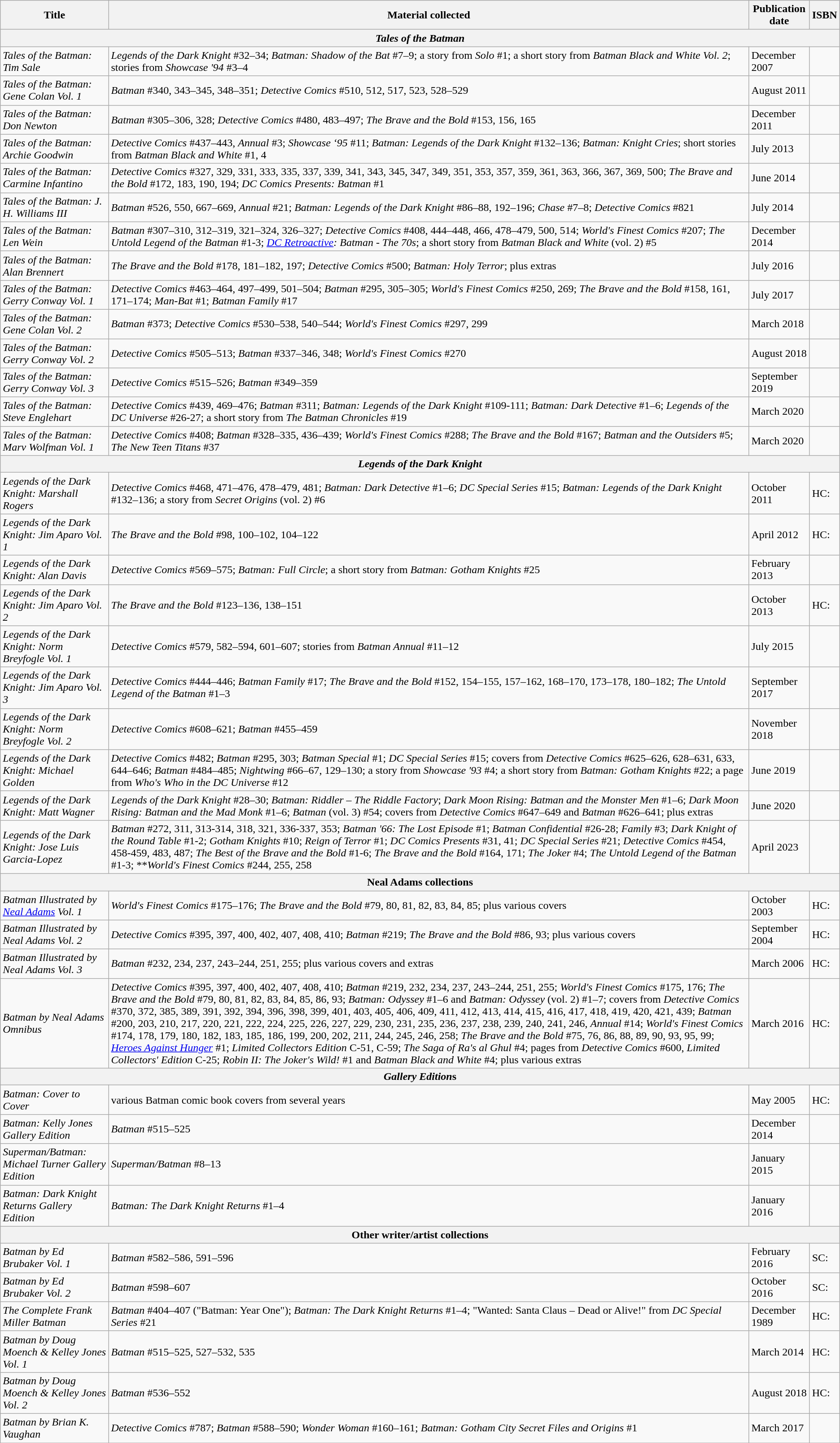<table class="wikitable collapsible">
<tr>
<th>Title</th>
<th>Material collected</th>
<th>Publication date</th>
<th>ISBN</th>
</tr>
<tr>
<th colspan="4"><em>Tales of the Batman</em></th>
</tr>
<tr>
<td><em>Tales of the Batman: Tim Sale</em></td>
<td><em>Legends of the Dark Knight</em> #32–34; <em>Batman: Shadow of the Bat</em> #7–9; a story from <em>Solo</em> #1; a short story from <em>Batman Black and White Vol. 2</em>; stories from <em>Showcase '94</em> #3–4</td>
<td>December 2007</td>
<td></td>
</tr>
<tr>
<td><em>Tales of the Batman: Gene Colan Vol. 1</em></td>
<td><em>Batman</em> #340, 343–345, 348–351; <em>Detective Comics</em> #510, 512, 517, 523, 528–529</td>
<td>August 2011</td>
<td></td>
</tr>
<tr>
<td><em>Tales of the Batman: Don Newton</em></td>
<td><em>Batman</em> #305–306, 328; <em>Detective Comics</em> #480, 483–497; <em>The Brave and the Bold</em> #153, 156, 165</td>
<td>December 2011</td>
<td></td>
</tr>
<tr>
<td><em>Tales of the Batman: Archie Goodwin</em></td>
<td><em>Detective Comics</em> #437–443, <em>Annual</em> #3; <em>Showcase ‘95</em> #11; <em>Batman: Legends of the Dark Knight</em> #132–136; <em>Batman: Knight Cries</em>; short stories from <em>Batman Black and White</em> #1, 4</td>
<td>July 2013</td>
<td></td>
</tr>
<tr>
<td><em>Tales of the Batman: Carmine Infantino</em></td>
<td><em>Detective Comics</em> #327, 329, 331, 333, 335, 337, 339, 341, 343, 345, 347, 349, 351, 353, 357, 359, 361, 363, 366, 367, 369, 500; <em>The Brave and the Bold</em> #172, 183, 190, 194; <em>DC Comics Presents: Batman</em> #1</td>
<td>June 2014</td>
<td></td>
</tr>
<tr>
<td><em>Tales of the Batman: J. H. Williams III</em></td>
<td><em>Batman</em> #526, 550, 667–669, <em>Annual</em> #21; <em>Batman: Legends of the Dark Knight</em> #86–88, 192–196; <em>Chase</em> #7–8; <em>Detective Comics</em> #821</td>
<td>July 2014</td>
<td></td>
</tr>
<tr>
<td><em>Tales of the Batman: Len Wein</em></td>
<td><em>Batman</em> #307–310, 312–319, 321–324, 326–327; <em>Detective Comics</em> #408, 444–448, 466, 478–479, 500, 514; <em>World's Finest Comics</em> #207; <em>The Untold Legend of the Batman</em> #1-3; <em><a href='#'>DC Retroactive</a>: Batman - The 70s</em>; a short story from <em>Batman Black and White</em> (vol. 2) #5</td>
<td>December 2014</td>
<td></td>
</tr>
<tr>
<td><em>Tales of the Batman: Alan Brennert</em></td>
<td><em>The Brave and the Bold</em> #178, 181–182, 197; <em>Detective Comics</em> #500; <em>Batman: Holy Terror</em>; plus extras</td>
<td>July 2016</td>
<td></td>
</tr>
<tr>
<td><em>Tales of the Batman: Gerry Conway Vol. 1</em></td>
<td><em>Detective Comics</em> #463–464, 497–499, 501–504; <em>Batman</em> #295, 305–305; <em>World's Finest Comics</em> #250, 269; <em>The Brave and the Bold</em> #158, 161, 171–174; <em>Man-Bat</em> #1; <em>Batman Family</em> #17</td>
<td>July 2017</td>
<td></td>
</tr>
<tr>
<td><em>Tales of the Batman: Gene Colan Vol. 2</em></td>
<td><em>Batman</em> #373; <em>Detective Comics</em> #530–538, 540–544; <em>World's Finest Comics</em> #297, 299</td>
<td>March 2018</td>
<td></td>
</tr>
<tr>
<td><em>Tales of the Batman: Gerry Conway Vol. 2</em></td>
<td><em>Detective Comics</em> #505–513; <em>Batman</em> #337–346, 348; <em>World's Finest Comics</em> #270</td>
<td>August 2018</td>
<td></td>
</tr>
<tr>
<td><em>Tales of the Batman: Gerry Conway Vol. 3</em></td>
<td><em>Detective Comics</em> #515–526; <em>Batman</em> #349–359</td>
<td>September 2019</td>
<td></td>
</tr>
<tr>
<td><em>Tales of the Batman: Steve Englehart</em></td>
<td><em>Detective Comics</em> #439, 469–476; <em>Batman</em> #311; <em>Batman: Legends of the Dark Knight</em> #109-111; <em>Batman: Dark Detective</em> #1–6; <em>Legends of the DC Universe</em> #26-27; a short story from <em>The Batman Chronicles</em> #19</td>
<td>March 2020</td>
<td></td>
</tr>
<tr>
<td><em>Tales of the Batman: Marv Wolfman Vol. 1</em></td>
<td><em>Detective Comics</em> #408; <em>Batman</em> #328–335, 436–439; <em>World's Finest Comics</em> #288; <em>The Brave and the Bold</em> #167; <em>Batman and the Outsiders</em> #5; <em>The New Teen Titans</em> #37</td>
<td>March 2020</td>
<td></td>
</tr>
<tr>
<th colspan="4"><em>Legends of the Dark Knight</em></th>
</tr>
<tr>
<td><em>Legends of the Dark Knight: Marshall Rogers</em></td>
<td><em>Detective Comics</em> #468, 471–476, 478–479, 481; <em>Batman: Dark Detective</em> #1–6; <em>DC Special Series</em> #15; <em>Batman: Legends of the Dark Knight</em> #132–136; a story from <em>Secret Origins</em> (vol. 2) #6</td>
<td>October 2011</td>
<td>HC: </td>
</tr>
<tr>
<td><em>Legends of the Dark Knight: Jim Aparo Vol. 1</em></td>
<td><em>The Brave and the Bold</em> #98, 100–102, 104–122</td>
<td>April 2012</td>
<td>HC: </td>
</tr>
<tr>
<td><em>Legends of the Dark Knight: Alan Davis</em></td>
<td><em>Detective Comics</em> #569–575; <em>Batman: Full Circle</em>; a short story from <em>Batman: Gotham Knights</em> #25</td>
<td>February 2013</td>
<td></td>
</tr>
<tr>
<td><em>Legends of the Dark Knight: Jim Aparo Vol. 2</em></td>
<td><em>The Brave and the Bold</em> #123–136, 138–151</td>
<td>October 2013</td>
<td>HC: </td>
</tr>
<tr>
<td><em>Legends of the Dark Knight: Norm Breyfogle Vol. 1</em></td>
<td><em>Detective Comics</em> #579, 582–594, 601–607; stories from <em>Batman Annual</em> #11–12</td>
<td>July 2015</td>
<td></td>
</tr>
<tr>
<td><em>Legends of the Dark Knight: Jim Aparo Vol. 3</em></td>
<td><em>Detective Comics</em> #444–446; <em>Batman Family</em> #17; <em>The Brave and the Bold</em> #152, 154–155, 157–162, 168–170, 173–178, 180–182; <em>The Untold Legend of the Batman</em> #1–3</td>
<td>September 2017</td>
<td></td>
</tr>
<tr>
<td><em>Legends of the Dark Knight: Norm Breyfogle Vol. 2</em></td>
<td><em>Detective Comics</em> #608–621; <em>Batman</em> #455–459</td>
<td>November 2018</td>
<td></td>
</tr>
<tr>
<td><em>Legends of the Dark Knight: Michael Golden</em></td>
<td><em>Detective Comics</em> #482; <em>Batman</em> #295, 303; <em>Batman Special</em> #1; <em>DC Special Series</em> #15; covers from <em>Detective Comics</em> #625–626, 628–631, 633, 644–646; <em>Batman</em> #484–485; <em>Nightwing</em> #66–67, 129–130; a story from  <em>Showcase '93</em> #4; a short story from <em>Batman: Gotham Knights</em> #22; a page from <em>Who's Who in the DC Universe</em> #12</td>
<td>June 2019</td>
<td></td>
</tr>
<tr>
<td><em>Legends of the Dark Knight: Matt Wagner</em></td>
<td><em>Legends of the Dark Knight</em> #28–30; <em>Batman: Riddler – The Riddle Factory</em>; <em>Dark Moon Rising: Batman and the Monster Men</em> #1–6; <em>Dark Moon Rising: Batman and the Mad Monk</em> #1–6; <em>Batman</em> (vol. 3) #54; covers from <em>Detective Comics</em> #647–649 and <em>Batman</em> #626–641; plus extras</td>
<td>June 2020</td>
<td></td>
</tr>
<tr>
<td><em>Legends of the Dark Knight: Jose Luis Garcia-Lopez</em></td>
<td><em>Batman</em> #272, 311, 313-314, 318, 321, 336-337, 353; <em>Batman '66: The Lost Episode</em> #1; <em>Batman Confidential</em> #26-28; <em>Family</em> #3; <em>Dark Knight of the Round Table</em> #1-2; <em>Gotham Knights</em> #10; <em>Reign of Terror</em> #1; <em>DC Comics Presents</em> #31, 41; <em>DC Special Series</em> #21; <em>Detective Comics</em> #454, 458-459, 483, 487; <em>The Best of the Brave and the Bold</em> #1-6; <em>The Brave and the Bold</em> #164, 171; <em>The Joker</em> #4; <em>The Untold Legend of the Batman</em> #1-3; **<em>World's Finest Comics</em> #244, 255, 258</td>
<td>April 2023</td>
<td></td>
</tr>
<tr>
<th colspan="4">Neal Adams collections</th>
</tr>
<tr>
<td><em>Batman Illustrated by <a href='#'>Neal Adams</a> Vol. 1</em></td>
<td><em>World's Finest Comics</em> #175–176; <em>The Brave and the Bold</em> #79, 80, 81, 82, 83, 84, 85; plus various covers</td>
<td>October 2003</td>
<td>HC: </td>
</tr>
<tr>
<td><em>Batman Illustrated by Neal Adams Vol. 2</em></td>
<td><em>Detective Comics</em> #395, 397, 400, 402, 407, 408, 410; <em>Batman</em> #219; <em>The Brave and the Bold</em> #86, 93; plus various covers</td>
<td>September 2004</td>
<td>HC: </td>
</tr>
<tr>
<td><em>Batman Illustrated by Neal Adams Vol. 3</em></td>
<td><em>Batman</em> #232, 234, 237, 243–244, 251, 255; plus various covers and extras</td>
<td>March 2006</td>
<td>HC: </td>
</tr>
<tr>
<td><em>Batman by Neal Adams Omnibus</em></td>
<td><em>Detective Comics</em> #395, 397, 400, 402, 407, 408, 410; <em>Batman</em> #219, 232, 234, 237, 243–244, 251, 255; <em>World's Finest Comics</em> #175, 176; <em>The Brave and the Bold</em> #79, 80, 81, 82, 83, 84, 85, 86, 93; <em>Batman: Odyssey</em> #1–6 and <em>Batman: Odyssey</em> (vol. 2) #1–7; covers from <em>Detective Comics</em> #370, 372, 385, 389, 391, 392, 394, 396, 398, 399, 401, 403, 405, 406, 409, 411, 412, 413, 414, 415, 416, 417, 418, 419, 420, 421, 439; <em>Batman</em> #200, 203, 210, 217, 220, 221, 222, 224, 225, 226, 227, 229, 230, 231, 235, 236, 237, 238, 239, 240, 241, 246, <em>Annual</em> #14; <em>World's Finest Comics</em> #174, 178, 179, 180, 182, 183, 185, 186, 199, 200, 202, 211, 244, 245, 246, 258; <em>The Brave and the Bold</em> #75, 76, 86, 88, 89, 90, 93, 95, 99; <em><a href='#'>Heroes Against Hunger</a></em> #1; <em>Limited Collectors Edition</em> C-51, C-59; <em>The Saga of Ra's al Ghul</em> #4; pages from <em>Detective Comics</em> #600, <em>Limited Collectors' Edition</em> C-25; <em>Robin II: The Joker's Wild!</em> #1 and <em>Batman Black and White</em> #4; plus various extras</td>
<td>March 2016</td>
<td>HC: </td>
</tr>
<tr>
<th colspan="4"><em>Gallery Edition</em>s</th>
</tr>
<tr>
<td><em>Batman: Cover to Cover</em></td>
<td>various Batman comic book covers from several years</td>
<td>May 2005</td>
<td>HC: </td>
</tr>
<tr>
<td><em>Batman: Kelly Jones Gallery Edition</em></td>
<td><em>Batman</em> #515–525</td>
<td>December 2014</td>
<td></td>
</tr>
<tr>
<td><em>Superman/Batman: Michael Turner Gallery Edition</em></td>
<td><em>Superman/Batman</em> #8–13</td>
<td>January 2015</td>
<td></td>
</tr>
<tr>
<td><em>Batman: Dark Knight Returns Gallery Edition</em></td>
<td><em>Batman: The Dark Knight Returns</em> #1–4</td>
<td>January 2016</td>
<td></td>
</tr>
<tr>
<th colspan="4">Other writer/artist collections</th>
</tr>
<tr>
<td><em>Batman by Ed Brubaker Vol. 1</em></td>
<td><em>Batman</em> #582–586, 591–596</td>
<td>February 2016</td>
<td>SC: </td>
</tr>
<tr>
<td><em>Batman by Ed Brubaker Vol. 2</em></td>
<td><em>Batman</em> #598–607</td>
<td>October 2016</td>
<td>SC: </td>
</tr>
<tr>
<td><em>The Complete Frank Miller Batman</em></td>
<td><em>Batman</em> #404–407 ("Batman: Year One"); <em>Batman: The Dark Knight Returns</em> #1–4; "Wanted: Santa Claus – Dead or Alive!" from <em>DC Special Series</em> #21</td>
<td>December 1989</td>
<td>HC: </td>
</tr>
<tr>
<td><em>Batman by Doug Moench & Kelley Jones Vol. 1</em></td>
<td><em>Batman</em> #515–525, 527–532, 535</td>
<td>March 2014</td>
<td>HC: </td>
</tr>
<tr>
<td><em>Batman by Doug Moench & Kelley Jones Vol. 2</em></td>
<td><em>Batman</em> #536–552</td>
<td>August 2018</td>
<td>HC: </td>
</tr>
<tr>
<td><em>Batman by Brian K. Vaughan</em></td>
<td><em>Detective Comics</em> #787; <em>Batman</em> #588–590; <em>Wonder Woman</em> #160–161; <em>Batman: Gotham City Secret Files and Origins</em> #1</td>
<td>March 2017</td>
<td></td>
</tr>
<tr>
</tr>
</table>
